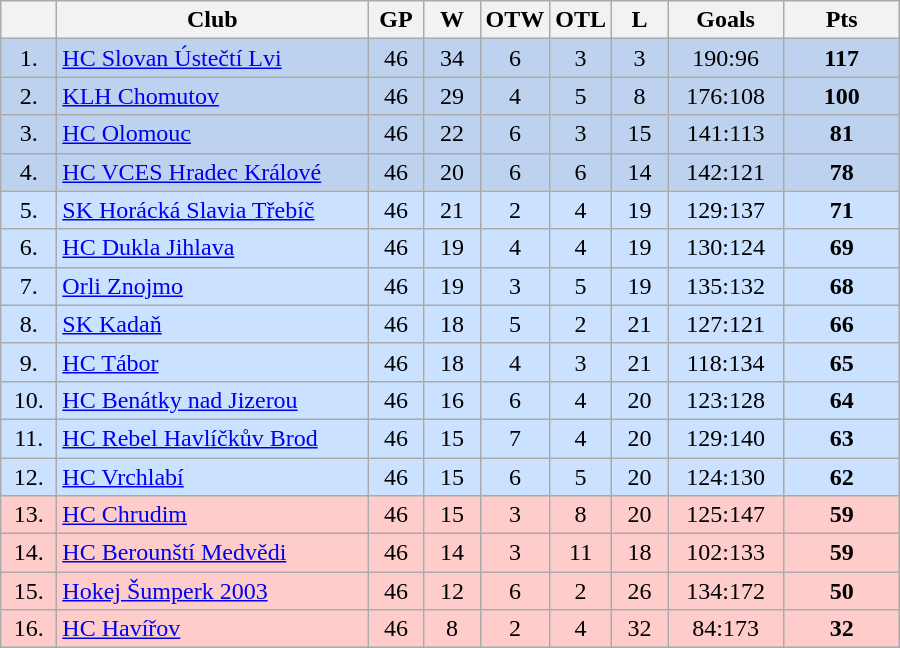<table class="wikitable">
<tr>
<th width="30"></th>
<th width="200">Club</th>
<th width="30">GP</th>
<th width="30">W</th>
<th width="30">OTW</th>
<th width="30">OTL</th>
<th width="30">L</th>
<th width="70">Goals</th>
<th width="70">Pts</th>
</tr>
<tr bgcolor="#BCD2EE" align="center">
<td>1.</td>
<td align="left"><a href='#'>HC Slovan Ústečtí Lvi</a></td>
<td>46</td>
<td>34</td>
<td>6</td>
<td>3</td>
<td>3</td>
<td>190:96</td>
<td><strong>117</strong></td>
</tr>
<tr bgcolor="#BCD2EE" align="center">
<td>2.</td>
<td align="left"><a href='#'>KLH Chomutov</a></td>
<td>46</td>
<td>29</td>
<td>4</td>
<td>5</td>
<td>8</td>
<td>176:108</td>
<td><strong>100</strong></td>
</tr>
<tr bgcolor="#BCD2EE" align="center">
<td>3.</td>
<td align="left"><a href='#'>HC Olomouc</a></td>
<td>46</td>
<td>22</td>
<td>6</td>
<td>3</td>
<td>15</td>
<td>141:113</td>
<td><strong>81</strong></td>
</tr>
<tr bgcolor="#BCD2EE" align="center">
<td>4.</td>
<td align="left"><a href='#'>HC VCES Hradec Králové</a></td>
<td>46</td>
<td>20</td>
<td>6</td>
<td>6</td>
<td>14</td>
<td>142:121</td>
<td><strong>78</strong></td>
</tr>
<tr bgcolor="#CAE1FF" align="center">
<td>5.</td>
<td align="left"><a href='#'>SK Horácká Slavia Třebíč</a></td>
<td>46</td>
<td>21</td>
<td>2</td>
<td>4</td>
<td>19</td>
<td>129:137</td>
<td><strong>71</strong></td>
</tr>
<tr bgcolor="#CAE1FF" align="center">
<td>6.</td>
<td align="left"><a href='#'>HC Dukla Jihlava</a></td>
<td>46</td>
<td>19</td>
<td>4</td>
<td>4</td>
<td>19</td>
<td>130:124</td>
<td><strong>69</strong></td>
</tr>
<tr bgcolor="#CAE1FF" align="center">
<td>7.</td>
<td align="left"><a href='#'>Orli Znojmo</a></td>
<td>46</td>
<td>19</td>
<td>3</td>
<td>5</td>
<td>19</td>
<td>135:132</td>
<td><strong>68</strong></td>
</tr>
<tr bgcolor="#CAE1FF" align="center">
<td>8.</td>
<td align="left"><a href='#'>SK Kadaň</a></td>
<td>46</td>
<td>18</td>
<td>5</td>
<td>2</td>
<td>21</td>
<td>127:121</td>
<td><strong>66</strong></td>
</tr>
<tr bgcolor="#CAE1FF" align="center">
<td>9.</td>
<td align="left"><a href='#'>HC Tábor</a></td>
<td>46</td>
<td>18</td>
<td>4</td>
<td>3</td>
<td>21</td>
<td>118:134</td>
<td><strong>65</strong></td>
</tr>
<tr bgcolor="#CAE1FF" align="center">
<td>10.</td>
<td align="left"><a href='#'>HC Benátky nad Jizerou</a></td>
<td>46</td>
<td>16</td>
<td>6</td>
<td>4</td>
<td>20</td>
<td>123:128</td>
<td><strong>64</strong></td>
</tr>
<tr bgcolor="#CAE1FF" align="center">
<td>11.</td>
<td align="left"><a href='#'>HC Rebel Havlíčkův Brod</a></td>
<td>46</td>
<td>15</td>
<td>7</td>
<td>4</td>
<td>20</td>
<td>129:140</td>
<td><strong>63</strong></td>
</tr>
<tr bgcolor="#CAE1FF" align="center">
<td>12.</td>
<td align="left"><a href='#'>HC Vrchlabí</a></td>
<td>46</td>
<td>15</td>
<td>6</td>
<td>5</td>
<td>20</td>
<td>124:130</td>
<td><strong>62</strong></td>
</tr>
<tr bgcolor="#FFCCCC" align="center">
<td>13.</td>
<td align="left"><a href='#'>HC Chrudim</a></td>
<td>46</td>
<td>15</td>
<td>3</td>
<td>8</td>
<td>20</td>
<td>125:147</td>
<td><strong>59</strong></td>
</tr>
<tr bgcolor="#FFCCCC" align="center">
<td>14.</td>
<td align="left"><a href='#'>HC Berounští Medvědi</a></td>
<td>46</td>
<td>14</td>
<td>3</td>
<td>11</td>
<td>18</td>
<td>102:133</td>
<td><strong>59</strong></td>
</tr>
<tr bgcolor="#FFCCCC" align="center">
<td>15.</td>
<td align="left"><a href='#'>Hokej Šumperk 2003</a></td>
<td>46</td>
<td>12</td>
<td>6</td>
<td>2</td>
<td>26</td>
<td>134:172</td>
<td><strong>50</strong></td>
</tr>
<tr bgcolor="#FFCCCC" align="center">
<td>16.</td>
<td align="left"><a href='#'>HC Havířov</a></td>
<td>46</td>
<td>8</td>
<td>2</td>
<td>4</td>
<td>32</td>
<td>84:173</td>
<td><strong>32</strong></td>
</tr>
</table>
